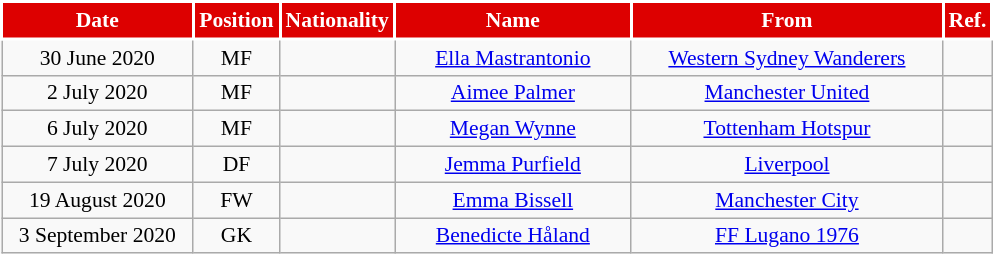<table class="wikitable" style="text-align:center; font-size:90%; ">
<tr>
<th style="background:#DD0000;color:#FFFFFF;border:2px solid #FFFFFF; width:120px;">Date</th>
<th style="background:#DD0000;color:#FFFFFF;border:2px solid #FFFFFF; width:50px;">Position</th>
<th style="background:#DD0000;color:#FFFFFF;border:2px solid #FFFFFF; width:50px;">Nationality</th>
<th style="background:#DD0000;color:#FFFFFF;border:2px solid #FFFFFF; width:150px;">Name</th>
<th style="background:#DD0000;color:#FFFFFF;border:2px solid #FFFFFF; width:200px;">From</th>
<th style="background:#DD0000;color:#FFFFFF;border:2px solid #FFFFFF; width:25px;">Ref.</th>
</tr>
<tr>
<td>30 June 2020</td>
<td>MF</td>
<td></td>
<td><a href='#'>Ella Mastrantonio</a></td>
<td> <a href='#'>Western Sydney Wanderers</a></td>
<td></td>
</tr>
<tr>
<td>2 July 2020</td>
<td>MF</td>
<td></td>
<td><a href='#'>Aimee Palmer</a></td>
<td> <a href='#'>Manchester United</a></td>
<td></td>
</tr>
<tr>
<td>6 July 2020</td>
<td>MF</td>
<td></td>
<td><a href='#'>Megan Wynne</a></td>
<td> <a href='#'>Tottenham Hotspur</a></td>
<td></td>
</tr>
<tr>
<td>7 July 2020</td>
<td>DF</td>
<td></td>
<td><a href='#'>Jemma Purfield</a></td>
<td> <a href='#'>Liverpool</a></td>
<td></td>
</tr>
<tr>
<td>19 August 2020</td>
<td>FW</td>
<td></td>
<td><a href='#'>Emma Bissell</a></td>
<td> <a href='#'>Manchester City</a></td>
<td></td>
</tr>
<tr>
<td>3 September 2020</td>
<td>GK</td>
<td></td>
<td><a href='#'>Benedicte Håland</a></td>
<td> <a href='#'>FF Lugano 1976</a></td>
<td></td>
</tr>
</table>
